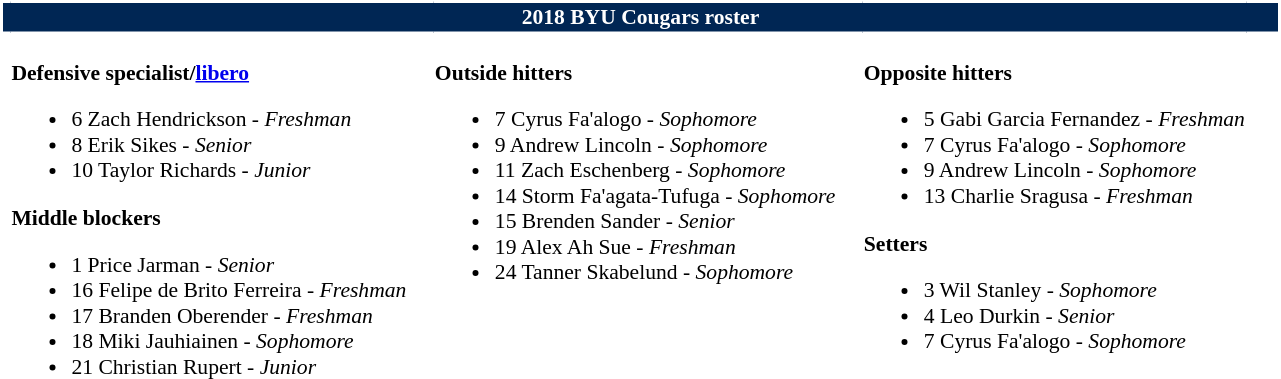<table class="toccolours" style="border-collapse:collapse; font-size:90%;">
<tr>
<td colspan="7" style="background:#002654;color:#FFFFFF; border: 2px solid #FFFFFF; text-align:center;"><strong>2018 BYU Cougars roster</strong></td>
</tr>
<tr>
</tr>
<tr>
<td width="03"> </td>
<td valign="top"><br><strong>Defensive specialist/<a href='#'>libero</a></strong><ul><li>6 Zach Hendrickson - <em>Freshman</em></li><li>8 Erik Sikes - <em>Senior</em></li><li>10 Taylor Richards - <em>Junior</em></li></ul><strong>Middle blockers</strong><ul><li>1 Price Jarman - <em>Senior</em></li><li>16 Felipe de Brito Ferreira - <em>Freshman</em></li><li>17 Branden Oberender - <em>Freshman</em></li><li>18 Miki Jauhiainen - <em>Sophomore</em></li><li>21 Christian Rupert  - <em> Junior</em></li></ul></td>
<td width="15"> </td>
<td valign="top"><br><strong>Outside hitters</strong><ul><li>7 Cyrus Fa'alogo - <em>Sophomore</em></li><li>9 Andrew Lincoln - <em>Sophomore</em></li><li>11 Zach Eschenberg - <em>Sophomore</em></li><li>14 Storm Fa'agata-Tufuga - <em>Sophomore</em></li><li>15 Brenden Sander - <em>Senior</em></li><li>19 Alex Ah Sue - <em>Freshman</em></li><li>24 Tanner Skabelund - <em> Sophomore</em></li></ul></td>
<td width="15"> </td>
<td valign="top"><br><strong>Opposite hitters</strong><ul><li>5 Gabi Garcia Fernandez - <em>Freshman</em></li><li>7 Cyrus Fa'alogo - <em>Sophomore</em></li><li>9 Andrew Lincoln - <em>Sophomore</em></li><li>13 Charlie Sragusa - <em>Freshman</em></li></ul><strong>Setters</strong><ul><li>3 Wil Stanley - <em>Sophomore</em></li><li>4 Leo Durkin - <em>Senior</em></li><li>7 Cyrus Fa'alogo - <em>Sophomore</em></li></ul></td>
<td width="20"> </td>
</tr>
</table>
